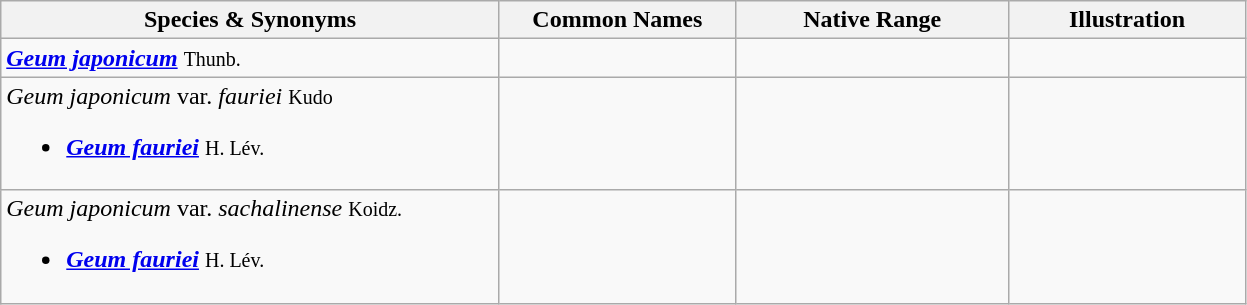<table class="wikitable">
<tr>
<th width=325>Species & Synonyms</th>
<th width=150>Common Names</th>
<th width=175>Native Range</th>
<th width=150>Illustration</th>
</tr>
<tr>
<td><strong><em><a href='#'>Geum japonicum</a></em></strong> <small>Thunb.</small></td>
<td></td>
<td></td>
<td></td>
</tr>
<tr>
<td><em>Geum japonicum</em> var. <em>fauriei</em> <small>Kudo</small><br><ul><li><strong><em><a href='#'>Geum fauriei</a></em></strong> <small>H. Lév.</small></li></ul></td>
<td></td>
<td></td>
<td></td>
</tr>
<tr>
<td><em>Geum japonicum</em> var. <em>sachalinense</em> <small>Koidz.</small><br><ul><li><strong><em><a href='#'>Geum fauriei</a></em></strong> <small>H. Lév.</small></li></ul></td>
<td></td>
<td></td>
<td></td>
</tr>
</table>
